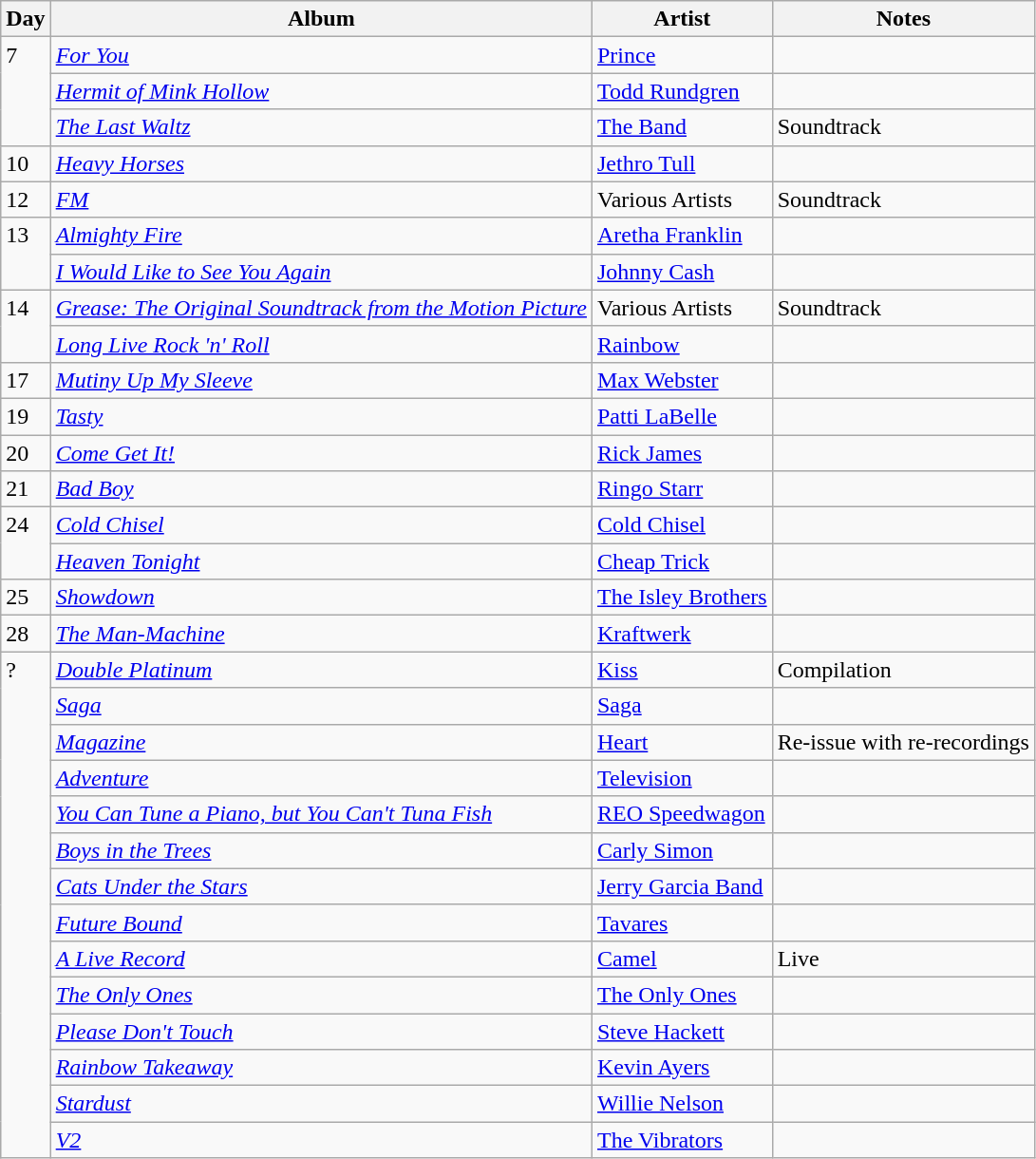<table class="wikitable">
<tr>
<th>Day</th>
<th>Album</th>
<th>Artist</th>
<th>Notes</th>
</tr>
<tr>
<td rowspan="3" valign="top">7</td>
<td><em><a href='#'>For You</a></em></td>
<td><a href='#'>Prince</a></td>
<td></td>
</tr>
<tr>
<td><em><a href='#'>Hermit of Mink Hollow</a></em></td>
<td><a href='#'>Todd Rundgren</a></td>
<td></td>
</tr>
<tr>
<td><em><a href='#'>The Last Waltz</a></em></td>
<td><a href='#'>The Band</a></td>
<td>Soundtrack</td>
</tr>
<tr>
<td valign="top">10</td>
<td><em><a href='#'>Heavy Horses</a></em></td>
<td><a href='#'>Jethro Tull</a></td>
<td></td>
</tr>
<tr>
<td valign="top">12</td>
<td><em><a href='#'>FM</a></em></td>
<td>Various Artists</td>
<td>Soundtrack</td>
</tr>
<tr>
<td rowspan="2" valign="top">13</td>
<td><em><a href='#'>Almighty Fire</a></em></td>
<td><a href='#'>Aretha Franklin</a></td>
<td></td>
</tr>
<tr>
<td><em><a href='#'>I Would Like to See You Again</a></em></td>
<td><a href='#'>Johnny Cash</a></td>
<td></td>
</tr>
<tr>
<td rowspan="2" valign="top">14</td>
<td><em><a href='#'>Grease: The Original Soundtrack from the Motion Picture</a></em></td>
<td>Various Artists</td>
<td>Soundtrack</td>
</tr>
<tr>
<td><em><a href='#'>Long Live Rock 'n' Roll</a></em></td>
<td><a href='#'>Rainbow</a></td>
<td></td>
</tr>
<tr>
<td valign="top">17</td>
<td><em><a href='#'>Mutiny Up My Sleeve</a></em></td>
<td><a href='#'>Max Webster</a></td>
<td></td>
</tr>
<tr>
<td valign="top">19</td>
<td><em><a href='#'>Tasty</a></em></td>
<td><a href='#'>Patti LaBelle</a></td>
<td></td>
</tr>
<tr>
<td valign="top">20</td>
<td><em><a href='#'>Come Get It!</a></em></td>
<td><a href='#'>Rick James</a></td>
<td></td>
</tr>
<tr>
<td valign="top">21</td>
<td><em><a href='#'>Bad Boy</a></em></td>
<td><a href='#'>Ringo Starr</a></td>
<td></td>
</tr>
<tr>
<td rowspan="2" valign="top">24</td>
<td><em><a href='#'>Cold Chisel</a></em></td>
<td><a href='#'>Cold Chisel</a></td>
<td></td>
</tr>
<tr>
<td><em><a href='#'>Heaven Tonight</a></em></td>
<td><a href='#'>Cheap Trick</a></td>
<td></td>
</tr>
<tr>
<td valign="top">25</td>
<td><em><a href='#'>Showdown</a></em></td>
<td><a href='#'>The Isley Brothers</a></td>
<td></td>
</tr>
<tr>
<td valign="top">28</td>
<td><em><a href='#'>The Man-Machine</a></em></td>
<td><a href='#'>Kraftwerk</a></td>
<td></td>
</tr>
<tr>
<td rowspan="16" valign="top">?</td>
<td><em><a href='#'>Double Platinum</a></em></td>
<td><a href='#'>Kiss</a></td>
<td>Compilation</td>
</tr>
<tr>
<td><em><a href='#'>Saga</a></em></td>
<td><a href='#'>Saga</a></td>
<td></td>
</tr>
<tr>
<td><em><a href='#'>Magazine</a></em></td>
<td><a href='#'>Heart</a></td>
<td>Re-issue with re-recordings</td>
</tr>
<tr>
<td><em><a href='#'>Adventure</a></em></td>
<td><a href='#'>Television</a></td>
<td></td>
</tr>
<tr>
<td><em><a href='#'>You Can Tune a Piano, but You Can't Tuna Fish</a></em></td>
<td><a href='#'>REO Speedwagon</a></td>
<td></td>
</tr>
<tr>
<td><em><a href='#'>Boys in the Trees</a></em></td>
<td><a href='#'>Carly Simon</a></td>
<td></td>
</tr>
<tr>
<td><em><a href='#'>Cats Under the Stars</a></em></td>
<td><a href='#'>Jerry Garcia Band</a></td>
<td></td>
</tr>
<tr>
<td><em><a href='#'>Future Bound</a></em></td>
<td><a href='#'>Tavares</a></td>
<td></td>
</tr>
<tr>
<td><em><a href='#'>A Live Record</a></em></td>
<td><a href='#'>Camel</a></td>
<td>Live</td>
</tr>
<tr>
<td><em><a href='#'>The Only Ones</a></em></td>
<td><a href='#'>The Only Ones</a></td>
<td></td>
</tr>
<tr>
<td><em><a href='#'>Please Don't Touch</a></em></td>
<td><a href='#'>Steve Hackett</a></td>
<td></td>
</tr>
<tr>
<td><em><a href='#'>Rainbow Takeaway</a></em></td>
<td><a href='#'>Kevin Ayers</a></td>
<td></td>
</tr>
<tr>
<td><em><a href='#'>Stardust</a></em></td>
<td><a href='#'>Willie Nelson</a></td>
<td></td>
</tr>
<tr>
<td><em><a href='#'>V2</a></em></td>
<td><a href='#'>The Vibrators</a></td>
<td></td>
</tr>
</table>
